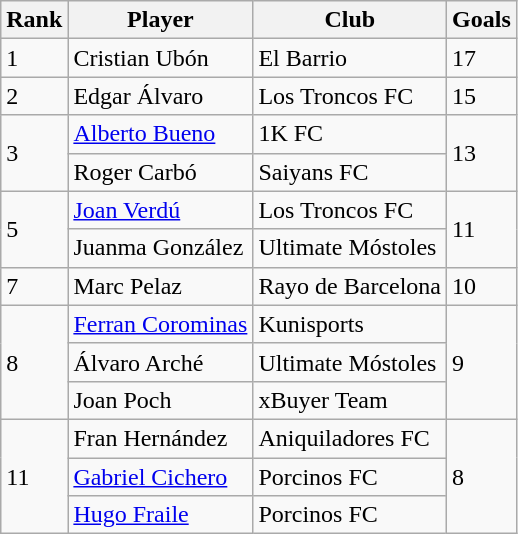<table class="wikitable">
<tr>
<th>Rank</th>
<th>Player</th>
<th>Club</th>
<th>Goals</th>
</tr>
<tr>
<td>1</td>
<td> Cristian Ubón</td>
<td>El Barrio</td>
<td>17</td>
</tr>
<tr>
<td>2</td>
<td> Edgar Álvaro</td>
<td>Los Troncos FC</td>
<td>15</td>
</tr>
<tr>
<td rowspan="2">3</td>
<td> <a href='#'>Alberto Bueno</a></td>
<td>1K FC</td>
<td rowspan="2">13</td>
</tr>
<tr>
<td> Roger Carbó</td>
<td>Saiyans FC</td>
</tr>
<tr>
<td rowspan="2">5</td>
<td> <a href='#'>Joan Verdú</a></td>
<td>Los Troncos FC</td>
<td rowspan="2">11</td>
</tr>
<tr>
<td> Juanma González</td>
<td>Ultimate Móstoles</td>
</tr>
<tr>
<td>7</td>
<td> Marc Pelaz</td>
<td>Rayo de Barcelona</td>
<td>10</td>
</tr>
<tr>
<td rowspan="3">8</td>
<td> <a href='#'>Ferran Corominas</a></td>
<td>Kunisports</td>
<td rowspan="3">9</td>
</tr>
<tr>
<td> Álvaro Arché</td>
<td>Ultimate Móstoles</td>
</tr>
<tr>
<td> Joan Poch</td>
<td>xBuyer Team</td>
</tr>
<tr>
<td rowspan="3">11</td>
<td> Fran Hernández</td>
<td>Aniquiladores FC</td>
<td rowspan="3">8</td>
</tr>
<tr>
<td> <a href='#'>Gabriel Cichero</a></td>
<td>Porcinos FC</td>
</tr>
<tr>
<td> <a href='#'>Hugo Fraile</a></td>
<td>Porcinos FC</td>
</tr>
</table>
